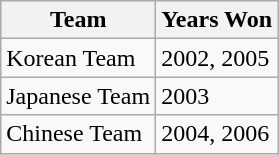<table class="wikitable">
<tr>
<th>Team</th>
<th>Years Won</th>
</tr>
<tr>
<td> Korean Team</td>
<td>2002, 2005</td>
</tr>
<tr>
<td> Japanese Team</td>
<td>2003</td>
</tr>
<tr>
<td> Chinese Team</td>
<td>2004, 2006</td>
</tr>
</table>
